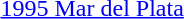<table>
<tr>
<td><a href='#'>1995 Mar del Plata</a><br></td>
<td></td>
<td></td>
<td></td>
</tr>
</table>
